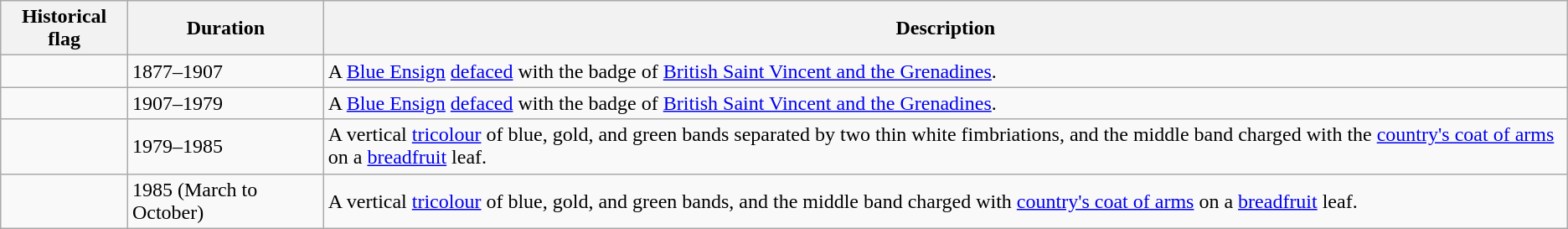<table class="wikitable sortable plainrowheaders">
<tr>
<th scope="col" class="unsortable">Historical flag</th>
<th scope="col">Duration</th>
<th scope="col" class="unsortable">Description</th>
</tr>
<tr>
<td></td>
<td>1877–1907</td>
<td>A <a href='#'>Blue Ensign</a> <a href='#'>defaced</a> with the badge of <a href='#'>British Saint Vincent and the Grenadines</a>.</td>
</tr>
<tr>
<td></td>
<td>1907–1979</td>
<td>A <a href='#'>Blue Ensign</a> <a href='#'>defaced</a> with the badge of <a href='#'>British Saint Vincent and the Grenadines</a>.</td>
</tr>
<tr>
<td></td>
<td>1979–1985</td>
<td>A vertical <a href='#'>tricolour</a> of blue, gold, and green bands separated by two thin white fimbriations, and the middle band charged with the <a href='#'>country's coat of arms</a> on a <a href='#'>breadfruit</a> leaf.</td>
</tr>
<tr>
<td></td>
<td>1985 (March to October)</td>
<td>A vertical <a href='#'>tricolour</a> of blue, gold, and green bands, and the middle band charged with <a href='#'>country's coat of arms</a> on a <a href='#'>breadfruit</a> leaf.</td>
</tr>
</table>
